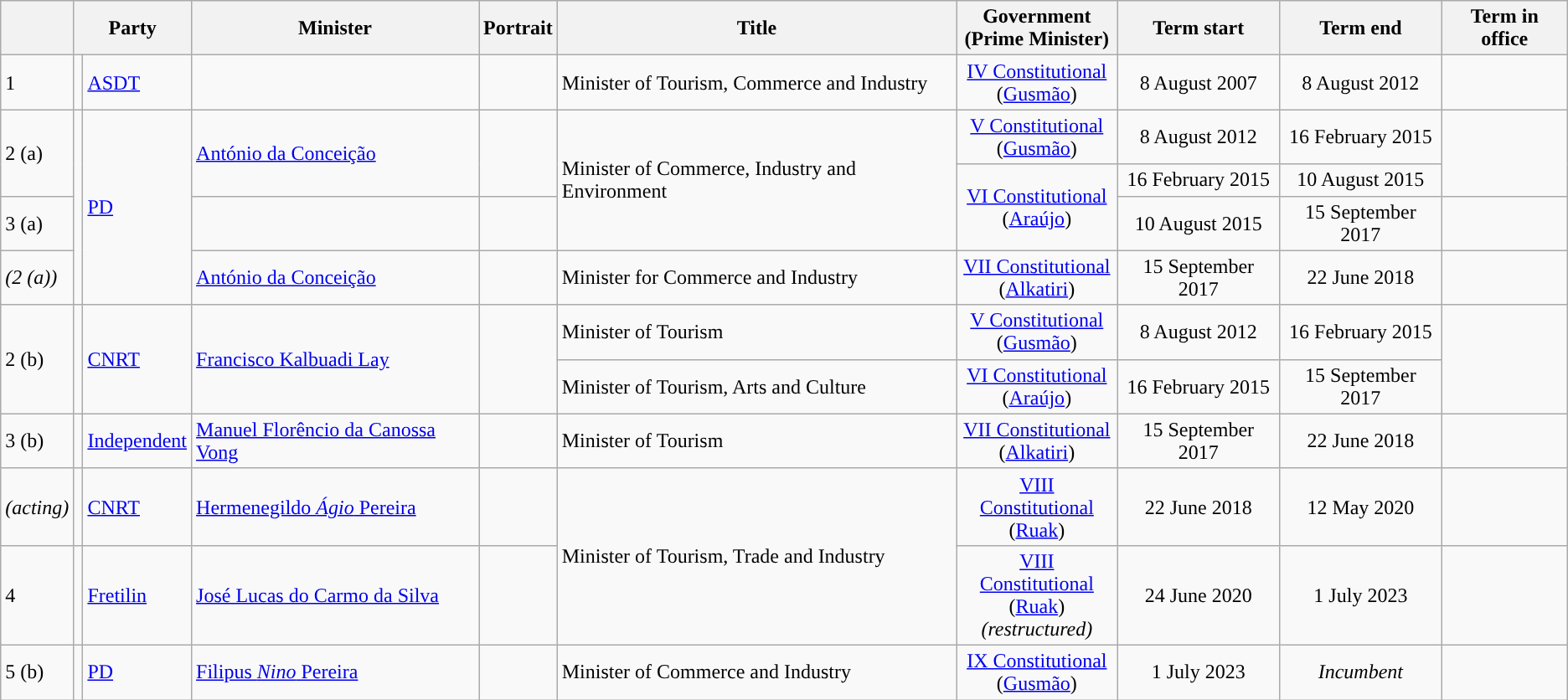<table class="wikitable sortable">
<tr>
<th></th>
<th colspan="2">Party</th>
<th>Minister</th>
<th>Portrait</th>
<th>Title</th>
<th>Government<br>(Prime Minister)</th>
<th>Term start</th>
<th>Term end</th>
<th>Term in office</th>
</tr>
<tr>
<td>1</td>
<td></td>
<td><a href='#'>ASDT</a></td>
<td></td>
<td></td>
<td>Minister of Tourism, Commerce and Industry</td>
<td align=center><a href='#'>IV Constitutional</a><br>(<a href='#'>Gusmão</a>)</td>
<td align=center>8 August 2007</td>
<td align=center>8 August 2012</td>
<td align=right></td>
</tr>
<tr>
<td rowspan=2>2 (a)</td>
<td rowspan=4 style="background:"></td>
<td rowspan=4><a href='#'>PD</a></td>
<td rowspan=2><a href='#'>António da Conceição</a></td>
<td rowspan=2></td>
<td rowspan=3>Minister of Commerce, Industry and Environment</td>
<td align=center><a href='#'>V Constitutional</a><br>(<a href='#'>Gusmão</a>)</td>
<td align=center>8 August 2012</td>
<td align=center>16 February 2015</td>
<td rowspan=2 align=right></td>
</tr>
<tr>
<td rowspan=2 align=center><a href='#'>VI Constitutional</a><br>(<a href='#'>Araújo</a>)</td>
<td align=center>16 February 2015</td>
<td align=center>10 August 2015</td>
</tr>
<tr>
<td>3 (a)</td>
<td></td>
<td></td>
<td align=center>10 August 2015</td>
<td align=center>15 September 2017</td>
<td align=right></td>
</tr>
<tr>
<td><em>(2 (a))</em></td>
<td><a href='#'>António da Conceição</a></td>
<td></td>
<td>Minister for Commerce and Industry</td>
<td align=center><a href='#'>VII Constitutional</a><br>(<a href='#'>Alkatiri</a>)</td>
<td align=center>15 September 2017</td>
<td align=center>22 June 2018</td>
<td align=right></td>
</tr>
<tr>
<td rowspan=2>2 (b)</td>
<td rowspan=2 style="background:"></td>
<td rowspan=2><a href='#'>CNRT</a></td>
<td rowspan=2><a href='#'>Francisco Kalbuadi Lay</a></td>
<td rowspan=2></td>
<td>Minister of Tourism</td>
<td align=center><a href='#'>V Constitutional</a><br>(<a href='#'>Gusmão</a>)</td>
<td align=center>8 August 2012</td>
<td align=center>16 February 2015</td>
<td rowspan=2 align=right></td>
</tr>
<tr>
<td>Minister of Tourism, Arts and Culture</td>
<td align=center><a href='#'>VI Constitutional</a><br>(<a href='#'>Araújo</a>)</td>
<td align=center>16 February 2015</td>
<td align=center>15 September 2017</td>
</tr>
<tr>
<td>3 (b)</td>
<td style="background:"></td>
<td><a href='#'>Independent</a></td>
<td><a href='#'>Manuel Florêncio da Canossa Vong</a></td>
<td></td>
<td>Minister of Tourism</td>
<td align=center><a href='#'>VII Constitutional</a><br>(<a href='#'>Alkatiri</a>)</td>
<td align=center>15 September 2017</td>
<td align=center>22 June 2018</td>
<td align=right></td>
</tr>
<tr>
<td><em>(acting)</em></td>
<td style="background:"></td>
<td><a href='#'>CNRT</a></td>
<td><a href='#'>Hermenegildo <em>Ágio</em> Pereira</a></td>
<td></td>
<td rowspan=2>Minister of Tourism, Trade and Industry</td>
<td align=center><a href='#'>VIII Constitutional</a><br>(<a href='#'>Ruak</a>)</td>
<td align=center>22 June 2018</td>
<td align=center>12 May 2020</td>
<td align=right></td>
</tr>
<tr>
<td>4</td>
<td style="background:"></td>
<td><a href='#'>Fretilin</a></td>
<td><a href='#'>José Lucas do Carmo da Silva</a></td>
<td></td>
<td align=center><a href='#'>VIII Constitutional</a><br>(<a href='#'>Ruak</a>)<br><em>(restructured)</em></td>
<td align=center>24 June 2020</td>
<td align=center>1 July 2023</td>
<td align=right></td>
</tr>
<tr>
<td>5 (b)</td>
<td style="background:"></td>
<td><a href='#'>PD</a></td>
<td><a href='#'>Filipus <em>Nino</em> Pereira</a></td>
<td></td>
<td>Minister of Commerce and Industry</td>
<td align=center><a href='#'>IX Constitutional</a><br>(<a href='#'>Gusmão</a>)</td>
<td align=center>1 July 2023</td>
<td align=center><em>Incumbent</em></td>
<td align=right></td>
</tr>
</table>
